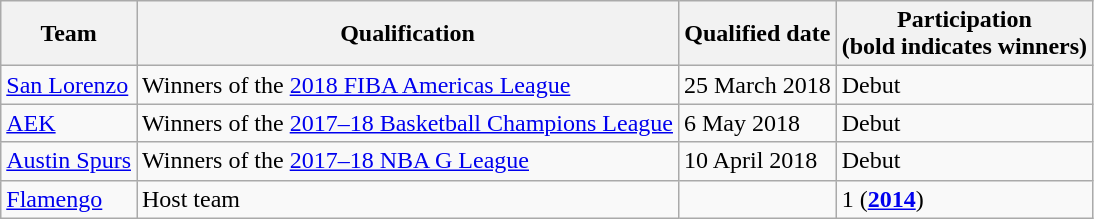<table class="wikitable">
<tr>
<th>Team</th>
<th>Qualification</th>
<th>Qualified date</th>
<th>Participation <br>(bold indicates winners)</th>
</tr>
<tr>
<td> <a href='#'>San Lorenzo</a></td>
<td>Winners of the <a href='#'>2018 FIBA Americas League</a></td>
<td>25 March 2018</td>
<td>Debut</td>
</tr>
<tr>
<td> <a href='#'>AEK</a></td>
<td>Winners of the <a href='#'>2017–18 Basketball Champions League</a></td>
<td>6 May 2018</td>
<td>Debut</td>
</tr>
<tr>
<td> <a href='#'>Austin Spurs</a></td>
<td>Winners of the <a href='#'>2017–18 NBA G League</a></td>
<td>10 April 2018</td>
<td>Debut</td>
</tr>
<tr>
<td> <a href='#'>Flamengo</a></td>
<td>Host team</td>
<td></td>
<td>1 (<strong><a href='#'>2014</a></strong>)</td>
</tr>
</table>
